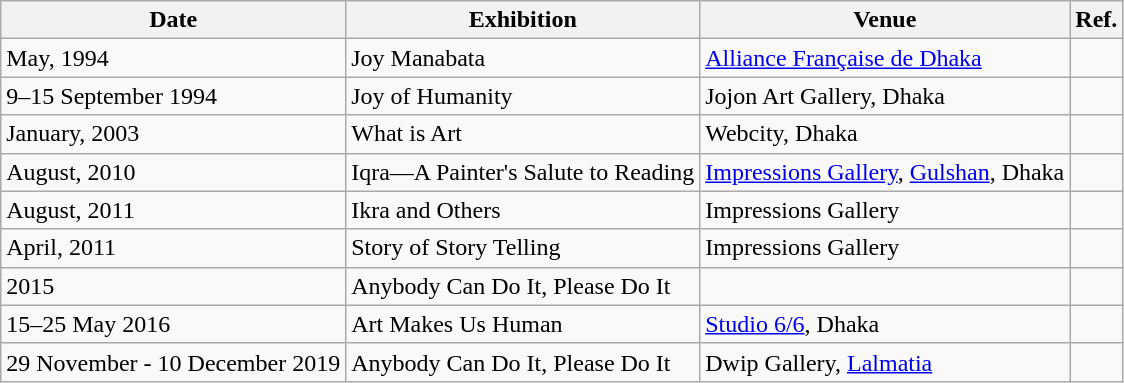<table class="wikitable sortable">
<tr>
<th>Date</th>
<th>Exhibition</th>
<th>Venue</th>
<th>Ref.</th>
</tr>
<tr>
<td>May, 1994</td>
<td>Joy Manabata</td>
<td><a href='#'>Alliance Française de Dhaka</a></td>
<td></td>
</tr>
<tr>
<td>9–15 September 1994</td>
<td>Joy of Humanity</td>
<td>Jojon Art Gallery, Dhaka</td>
<td></td>
</tr>
<tr>
<td>January, 2003</td>
<td>What is Art</td>
<td>Webcity, Dhaka</td>
<td></td>
</tr>
<tr>
<td>August, 2010</td>
<td>Iqra—A Painter's Salute to Reading</td>
<td><a href='#'>Impressions Gallery</a>, <a href='#'>Gulshan</a>, Dhaka</td>
<td></td>
</tr>
<tr>
<td>August, 2011</td>
<td>Ikra and Others</td>
<td>Impressions Gallery</td>
<td></td>
</tr>
<tr>
<td>April, 2011</td>
<td>Story of Story Telling</td>
<td>Impressions Gallery</td>
<td></td>
</tr>
<tr>
<td>2015</td>
<td>Anybody Can Do It, Please Do It</td>
<td></td>
<td></td>
</tr>
<tr>
<td>15–25 May 2016</td>
<td>Art Makes Us Human</td>
<td><a href='#'>Studio 6/6</a>, Dhaka</td>
<td></td>
</tr>
<tr>
<td>29 November - 10 December 2019</td>
<td>Anybody Can Do It, Please Do It</td>
<td>Dwip Gallery, <a href='#'>Lalmatia</a></td>
<td></td>
</tr>
</table>
